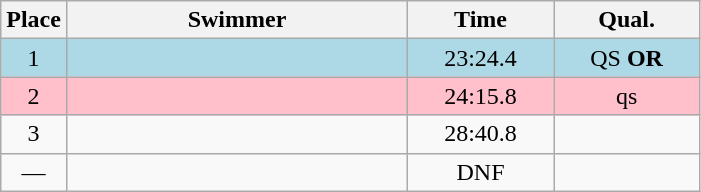<table class=wikitable style="text-align:center">
<tr>
<th>Place</th>
<th width=220>Swimmer</th>
<th width=90>Time</th>
<th width=90>Qual.</th>
</tr>
<tr bgcolor=lightblue>
<td>1</td>
<td align=left></td>
<td>23:24.4</td>
<td>QS <strong>OR</strong></td>
</tr>
<tr bgcolor=pink>
<td>2</td>
<td align=left></td>
<td>24:15.8</td>
<td>qs</td>
</tr>
<tr>
<td>3</td>
<td align=left></td>
<td>28:40.8</td>
<td></td>
</tr>
<tr>
<td>—</td>
<td align=left></td>
<td>DNF</td>
<td></td>
</tr>
</table>
